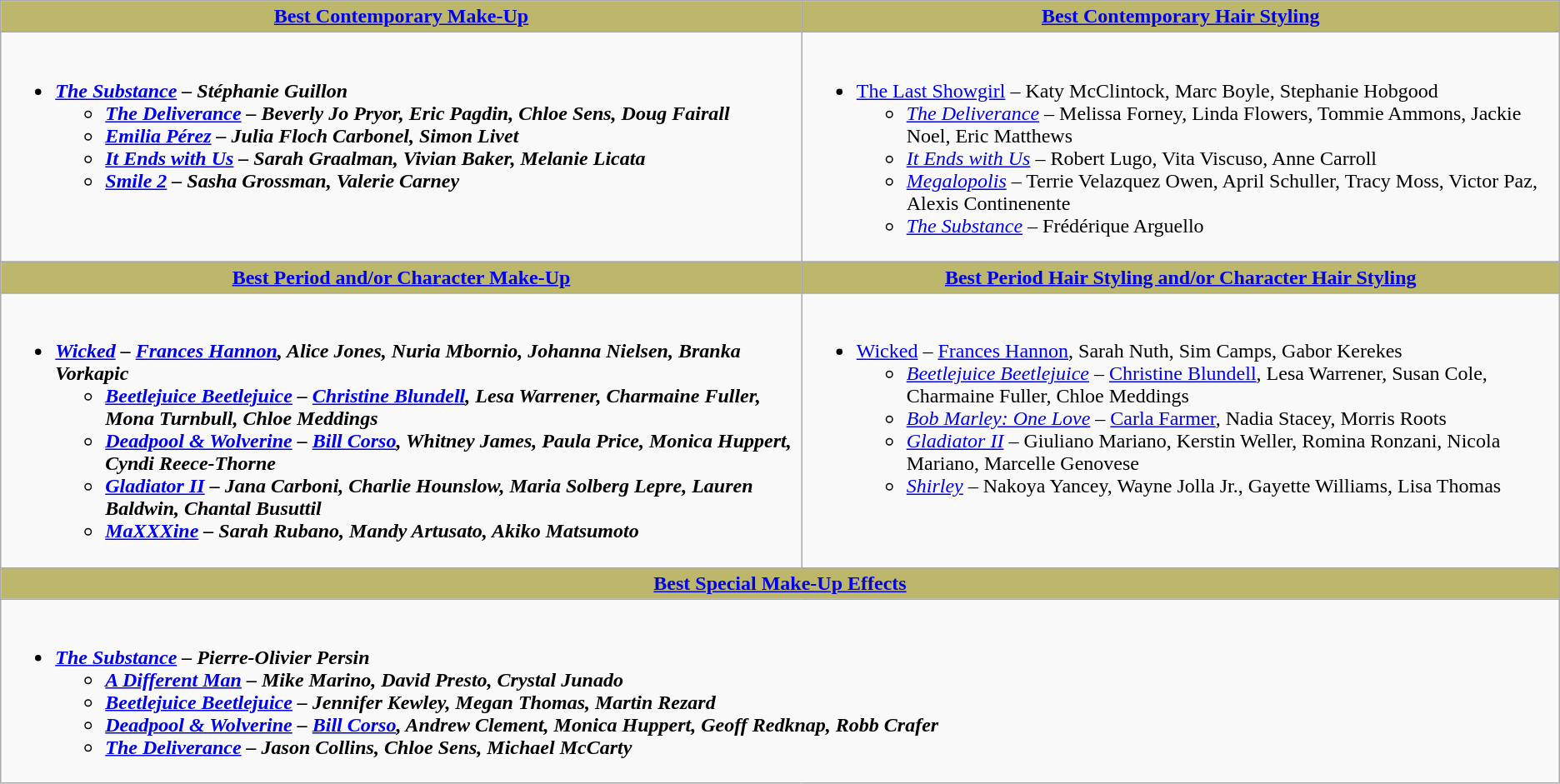<table class=wikitable>
<tr>
<th style="background:#BDB76B;"><a href='#'>Best Contemporary Make-Up</a></th>
<th style="background:#BDB76B;"><a href='#'>Best Contemporary Hair Styling</a></th>
</tr>
<tr>
<td valign="top"><br><ul><li><strong><em><a href='#'>The Substance</a><em> – Stéphanie Guillon<strong><ul><li></em><a href='#'>The Deliverance</a><em> – Beverly Jo Pryor, Eric Pagdin, Chloe Sens, Doug Fairall</li><li></em><a href='#'>Emilia Pérez</a><em> – Julia Floch Carbonel, Simon Livet</li><li></em><a href='#'>It Ends with Us</a><em> – Sarah Graalman, Vivian Baker, Melanie Licata</li><li></em><a href='#'>Smile 2</a><em> – Sasha Grossman, Valerie Carney</li></ul></li></ul></td>
<td valign="top"><br><ul><li></em></strong><a href='#'>The Last Showgirl</a></em> – Katy McClintock, Marc Boyle, Stephanie Hobgood</strong><ul><li><em><a href='#'>The Deliverance</a></em> – Melissa Forney, Linda Flowers, Tommie Ammons, Jackie Noel, Eric Matthews</li><li><em><a href='#'>It Ends with Us</a></em> – Robert Lugo, Vita Viscuso, Anne Carroll</li><li><em><a href='#'>Megalopolis</a></em> – Terrie Velazquez Owen, April Schuller, Tracy Moss, Victor Paz, Alexis Continenente</li><li><em><a href='#'>The Substance</a></em> – Frédérique Arguello</li></ul></li></ul></td>
</tr>
<tr>
<th style="background:#BDB76B;"><a href='#'>Best Period and/or Character Make-Up</a></th>
<th style="background:#BDB76B;"><a href='#'>Best Period Hair Styling and/or Character Hair Styling</a></th>
</tr>
<tr>
<td valign="top"><br><ul><li><strong><em><a href='#'>Wicked</a><em> – <a href='#'>Frances Hannon</a>, Alice Jones, Nuria Mbornio, Johanna Nielsen, Branka Vorkapic<strong><ul><li></em><a href='#'>Beetlejuice Beetlejuice</a><em> – <a href='#'>Christine Blundell</a>, Lesa Warrener, Charmaine Fuller, Mona Turnbull, Chloe Meddings</li><li></em><a href='#'>Deadpool & Wolverine</a><em> – <a href='#'>Bill Corso</a>, Whitney James, Paula Price, Monica Huppert, Cyndi Reece-Thorne</li><li></em><a href='#'>Gladiator II</a><em> – Jana Carboni, Charlie Hounslow, Maria Solberg Lepre, Lauren Baldwin, Chantal Busuttil</li><li></em><a href='#'>MaXXXine</a><em> – Sarah Rubano, Mandy Artusato, Akiko Matsumoto</li></ul></li></ul></td>
<td valign="top"><br><ul><li></em></strong><a href='#'>Wicked</a></em> – <a href='#'>Frances Hannon</a>, Sarah Nuth, Sim Camps, Gabor Kerekes</strong><ul><li><em><a href='#'>Beetlejuice Beetlejuice</a></em> – <a href='#'>Christine Blundell</a>, Lesa Warrener, Susan Cole, Charmaine Fuller, Chloe Meddings</li><li><em><a href='#'>Bob Marley: One Love</a></em> – <a href='#'>Carla Farmer</a>, Nadia Stacey, Morris Roots</li><li><em><a href='#'>Gladiator II</a></em> – Giuliano Mariano, Kerstin Weller, Romina Ronzani, Nicola Mariano, Marcelle Genovese</li><li><em><a href='#'>Shirley</a></em> – Nakoya Yancey, Wayne Jolla Jr., Gayette Williams, Lisa Thomas</li></ul></li></ul></td>
</tr>
<tr>
<th colspan="2" style="background:#BDB76B;"><a href='#'>Best Special Make-Up Effects</a></th>
</tr>
<tr>
<td colspan="2" valign="top"><br><ul><li><strong><em><a href='#'>The Substance</a><em> – Pierre-Olivier Persin<strong><ul><li></em><a href='#'>A Different Man</a><em> – Mike Marino, David Presto, Crystal Junado</li><li></em><a href='#'>Beetlejuice Beetlejuice</a><em> – Jennifer Kewley, Megan Thomas, Martin Rezard</li><li></em><a href='#'>Deadpool & Wolverine</a><em> – <a href='#'>Bill Corso</a>, Andrew Clement, Monica Huppert, Geoff Redknap, Robb Crafer</li><li></em><a href='#'>The Deliverance</a><em> – Jason Collins, Chloe Sens, Michael McCarty</li></ul></li></ul></td>
</tr>
</table>
